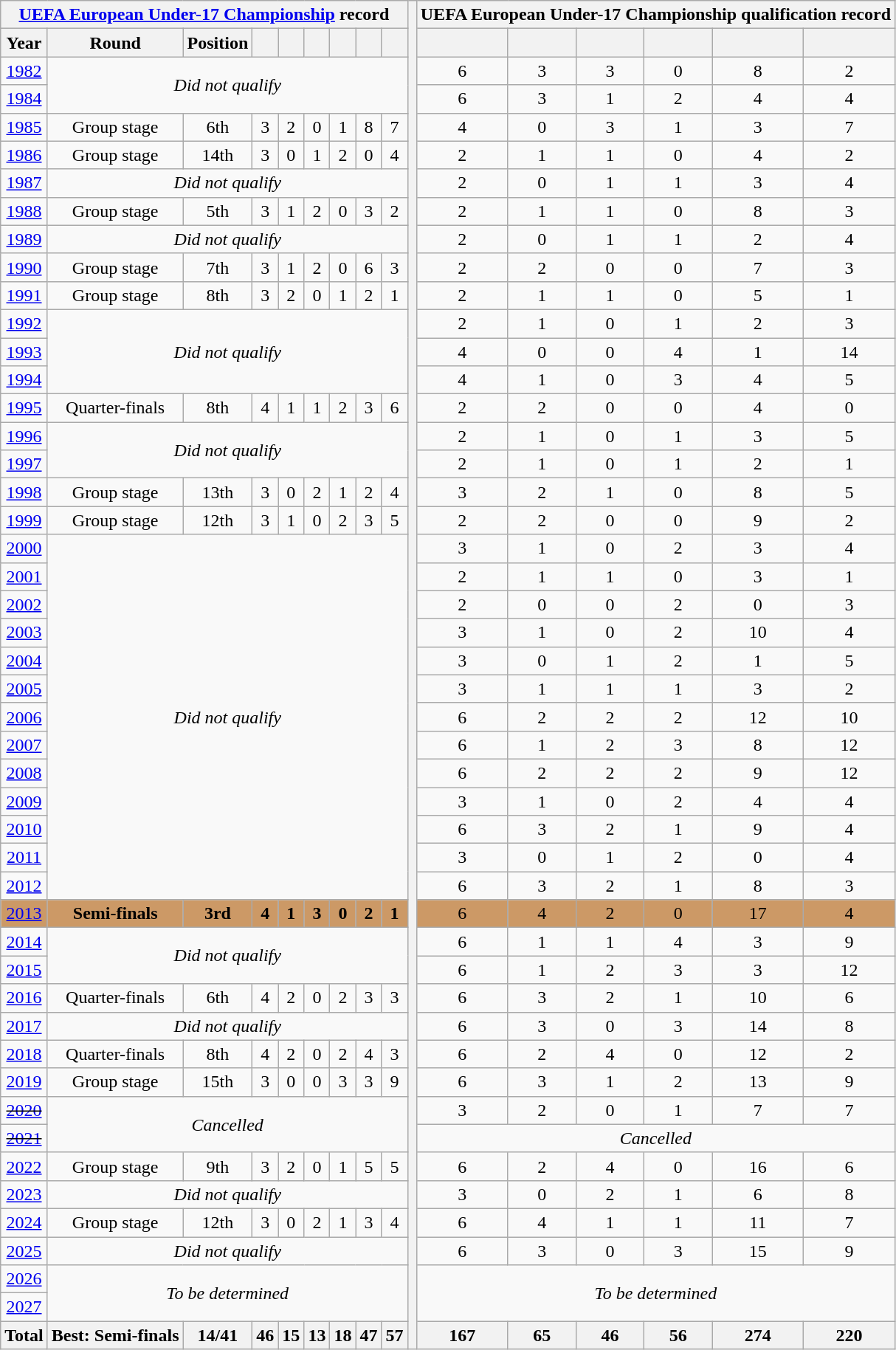<table class="wikitable" style="text-align: center;">
<tr>
<th colspan=9><a href='#'>UEFA European Under-17 Championship</a> record</th>
<th width=1% rowspan=48></th>
<th colspan=6>UEFA European Under-17 Championship qualification record</th>
</tr>
<tr>
<th>Year</th>
<th>Round</th>
<th>Position</th>
<th></th>
<th></th>
<th></th>
<th></th>
<th></th>
<th></th>
<th></th>
<th></th>
<th></th>
<th></th>
<th></th>
<th></th>
</tr>
<tr>
<td> <a href='#'>1982</a></td>
<td colspan=8 rowspan=2><em>Did not qualify</em></td>
<td>6</td>
<td>3</td>
<td>3</td>
<td>0</td>
<td>8</td>
<td>2</td>
</tr>
<tr>
<td> <a href='#'>1984</a></td>
<td>6</td>
<td>3</td>
<td>1</td>
<td>2</td>
<td>4</td>
<td>4</td>
</tr>
<tr>
<td> <a href='#'>1985</a></td>
<td>Group stage</td>
<td>6th</td>
<td>3</td>
<td>2</td>
<td>0</td>
<td>1</td>
<td>8</td>
<td>7</td>
<td>4</td>
<td>0</td>
<td>3</td>
<td>1</td>
<td>3</td>
<td>7</td>
</tr>
<tr>
<td> <a href='#'>1986</a></td>
<td>Group stage</td>
<td>14th</td>
<td>3</td>
<td>0</td>
<td>1</td>
<td>2</td>
<td>0</td>
<td>4</td>
<td>2</td>
<td>1</td>
<td>1</td>
<td>0</td>
<td>4</td>
<td>2</td>
</tr>
<tr>
<td> <a href='#'>1987</a></td>
<td colspan=8 rowspan=1><em>Did not qualify</em></td>
<td>2</td>
<td>0</td>
<td>1</td>
<td>1</td>
<td>3</td>
<td>4</td>
</tr>
<tr>
<td> <a href='#'>1988</a></td>
<td>Group stage</td>
<td>5th</td>
<td>3</td>
<td>1</td>
<td>2</td>
<td>0</td>
<td>3</td>
<td>2</td>
<td>2</td>
<td>1</td>
<td>1</td>
<td>0</td>
<td>8</td>
<td>3</td>
</tr>
<tr>
<td> <a href='#'>1989</a></td>
<td colspan=8 rowspan=1><em>Did not qualify</em></td>
<td>2</td>
<td>0</td>
<td>1</td>
<td>1</td>
<td>2</td>
<td>4</td>
</tr>
<tr>
<td> <a href='#'>1990</a></td>
<td>Group stage</td>
<td>7th</td>
<td>3</td>
<td>1</td>
<td>2</td>
<td>0</td>
<td>6</td>
<td>3</td>
<td>2</td>
<td>2</td>
<td>0</td>
<td>0</td>
<td>7</td>
<td>3</td>
</tr>
<tr>
<td> <a href='#'>1991</a></td>
<td>Group stage</td>
<td>8th</td>
<td>3</td>
<td>2</td>
<td>0</td>
<td>1</td>
<td>2</td>
<td>1</td>
<td>2</td>
<td>1</td>
<td>1</td>
<td>0</td>
<td>5</td>
<td>1</td>
</tr>
<tr>
<td> <a href='#'>1992</a></td>
<td colspan=8 rowspan=3><em>Did not qualify</em></td>
<td>2</td>
<td>1</td>
<td>0</td>
<td>1</td>
<td>2</td>
<td>3</td>
</tr>
<tr>
<td> <a href='#'>1993</a></td>
<td>4</td>
<td>0</td>
<td>0</td>
<td>4</td>
<td>1</td>
<td>14</td>
</tr>
<tr>
<td> <a href='#'>1994</a></td>
<td>4</td>
<td>1</td>
<td>0</td>
<td>3</td>
<td>4</td>
<td>5</td>
</tr>
<tr>
<td> <a href='#'>1995</a></td>
<td>Quarter-finals</td>
<td>8th</td>
<td>4</td>
<td>1</td>
<td>1</td>
<td>2</td>
<td>3</td>
<td>6</td>
<td>2</td>
<td>2</td>
<td>0</td>
<td>0</td>
<td>4</td>
<td>0</td>
</tr>
<tr>
<td> <a href='#'>1996</a></td>
<td colspan=8 rowspan=2><em>Did not qualify</em></td>
<td>2</td>
<td>1</td>
<td>0</td>
<td>1</td>
<td>3</td>
<td>5</td>
</tr>
<tr>
<td> <a href='#'>1997</a></td>
<td>2</td>
<td>1</td>
<td>0</td>
<td>1</td>
<td>2</td>
<td>1</td>
</tr>
<tr>
<td> <a href='#'>1998</a></td>
<td>Group stage</td>
<td>13th</td>
<td>3</td>
<td>0</td>
<td>2</td>
<td>1</td>
<td>2</td>
<td>4</td>
<td>3</td>
<td>2</td>
<td>1</td>
<td>0</td>
<td>8</td>
<td>5</td>
</tr>
<tr>
<td> <a href='#'>1999</a></td>
<td>Group stage</td>
<td>12th</td>
<td>3</td>
<td>1</td>
<td>0</td>
<td>2</td>
<td>3</td>
<td>5</td>
<td>2</td>
<td>2</td>
<td>0</td>
<td>0</td>
<td>9</td>
<td>2</td>
</tr>
<tr>
<td> <a href='#'>2000</a></td>
<td colspan=8 rowspan=13><em>Did not qualify</em></td>
<td>3</td>
<td>1</td>
<td>0</td>
<td>2</td>
<td>3</td>
<td>4</td>
</tr>
<tr>
<td> <a href='#'>2001</a></td>
<td>2</td>
<td>1</td>
<td>1</td>
<td>0</td>
<td>3</td>
<td>1</td>
</tr>
<tr>
<td> <a href='#'>2002</a></td>
<td>2</td>
<td>0</td>
<td>0</td>
<td>2</td>
<td>0</td>
<td>3</td>
</tr>
<tr>
<td> <a href='#'>2003</a></td>
<td>3</td>
<td>1</td>
<td>0</td>
<td>2</td>
<td>10</td>
<td>4</td>
</tr>
<tr>
<td> <a href='#'>2004</a></td>
<td>3</td>
<td>0</td>
<td>1</td>
<td>2</td>
<td>1</td>
<td>5</td>
</tr>
<tr>
<td> <a href='#'>2005</a></td>
<td>3</td>
<td>1</td>
<td>1</td>
<td>1</td>
<td>3</td>
<td>2</td>
</tr>
<tr>
<td> <a href='#'>2006</a></td>
<td>6</td>
<td>2</td>
<td>2</td>
<td>2</td>
<td>12</td>
<td>10</td>
</tr>
<tr>
<td> <a href='#'>2007</a></td>
<td>6</td>
<td>1</td>
<td>2</td>
<td>3</td>
<td>8</td>
<td>12</td>
</tr>
<tr>
<td> <a href='#'>2008</a></td>
<td>6</td>
<td>2</td>
<td>2</td>
<td>2</td>
<td>9</td>
<td>12</td>
</tr>
<tr>
<td> <a href='#'>2009</a></td>
<td>3</td>
<td>1</td>
<td>0</td>
<td>2</td>
<td>4</td>
<td>4</td>
</tr>
<tr>
<td> <a href='#'>2010</a></td>
<td>6</td>
<td>3</td>
<td>2</td>
<td>1</td>
<td>9</td>
<td>4</td>
</tr>
<tr>
<td> <a href='#'>2011</a></td>
<td>3</td>
<td>0</td>
<td>1</td>
<td>2</td>
<td>0</td>
<td>4</td>
</tr>
<tr>
<td> <a href='#'>2012</a></td>
<td>6</td>
<td>3</td>
<td>2</td>
<td>1</td>
<td>8</td>
<td>3</td>
</tr>
<tr bgcolor="#cc9966">
<td> <a href='#'>2013</a></td>
<td><strong>Semi-finals</strong></td>
<td><strong>3rd</strong></td>
<td><strong>4</strong></td>
<td><strong>1</strong></td>
<td><strong>3</strong></td>
<td><strong>0</strong></td>
<td><strong>2</strong></td>
<td><strong>1</strong></td>
<td>6</td>
<td>4</td>
<td>2</td>
<td>0</td>
<td>17</td>
<td>4</td>
</tr>
<tr>
<td> <a href='#'>2014</a></td>
<td colspan=8 rowspan=2><em>Did not qualify</em></td>
<td>6</td>
<td>1</td>
<td>1</td>
<td>4</td>
<td>3</td>
<td>9</td>
</tr>
<tr>
<td> <a href='#'>2015</a></td>
<td>6</td>
<td>1</td>
<td>2</td>
<td>3</td>
<td>3</td>
<td>12</td>
</tr>
<tr>
<td> <a href='#'>2016</a></td>
<td>Quarter-finals</td>
<td>6th</td>
<td>4</td>
<td>2</td>
<td>0</td>
<td>2</td>
<td>3</td>
<td>3</td>
<td>6</td>
<td>3</td>
<td>2</td>
<td>1</td>
<td>10</td>
<td>6</td>
</tr>
<tr>
<td> <a href='#'>2017</a></td>
<td colspan=8 rowspan=1><em>Did not qualify</em></td>
<td>6</td>
<td>3</td>
<td>0</td>
<td>3</td>
<td>14</td>
<td>8</td>
</tr>
<tr>
<td> <a href='#'>2018</a></td>
<td>Quarter-finals</td>
<td>8th</td>
<td>4</td>
<td>2</td>
<td>0</td>
<td>2</td>
<td>4</td>
<td>3</td>
<td>6</td>
<td>2</td>
<td>4</td>
<td>0</td>
<td>12</td>
<td>2</td>
</tr>
<tr>
<td> <a href='#'>2019</a></td>
<td>Group stage</td>
<td>15th</td>
<td>3</td>
<td>0</td>
<td>0</td>
<td>3</td>
<td>3</td>
<td>9</td>
<td>6</td>
<td>3</td>
<td>1</td>
<td>2</td>
<td>13</td>
<td>9</td>
</tr>
<tr>
<td> <s><a href='#'>2020</a></s></td>
<td rowspan=2 colspan=8><em>Cancelled</em></td>
<td>3</td>
<td>2</td>
<td>0</td>
<td>1</td>
<td>7</td>
<td>7</td>
</tr>
<tr>
<td> <s><a href='#'>2021</a></s></td>
<td colspan=6 rowspan=1><em>Cancelled</em></td>
</tr>
<tr>
<td> <a href='#'>2022</a></td>
<td>Group stage</td>
<td>9th</td>
<td>3</td>
<td>2</td>
<td>0</td>
<td>1</td>
<td>5</td>
<td>5</td>
<td>6</td>
<td>2</td>
<td>4</td>
<td>0</td>
<td>16</td>
<td>6</td>
</tr>
<tr>
<td> <a href='#'>2023</a></td>
<td rowspan=1 colspan=8><em>Did not qualify</em></td>
<td>3</td>
<td>0</td>
<td>2</td>
<td>1</td>
<td>6</td>
<td>8</td>
</tr>
<tr>
<td> <a href='#'>2024</a></td>
<td>Group stage</td>
<td>12th</td>
<td>3</td>
<td>0</td>
<td>2</td>
<td>1</td>
<td>3</td>
<td>4</td>
<td>6</td>
<td>4</td>
<td>1</td>
<td>1</td>
<td>11</td>
<td>7</td>
</tr>
<tr>
<td> <a href='#'>2025</a></td>
<td rowspan=1 colspan=8><em>Did not qualify</em></td>
<td>6</td>
<td>3</td>
<td>0</td>
<td>3</td>
<td>15</td>
<td>9</td>
</tr>
<tr>
<td> <a href='#'>2026</a></td>
<td colspan=8 rowspan=2><em>To be determined</em></td>
<td colspan=6 rowspan=2><em>To be determined</em></td>
</tr>
<tr>
<td> <a href='#'>2027</a></td>
</tr>
<tr>
<th>Total</th>
<th>Best: Semi-finals</th>
<th>14/41</th>
<th>46</th>
<th>15</th>
<th>13</th>
<th>18</th>
<th>47</th>
<th>57</th>
<th>167</th>
<th>65</th>
<th>46</th>
<th>56</th>
<th>274</th>
<th>220</th>
</tr>
</table>
